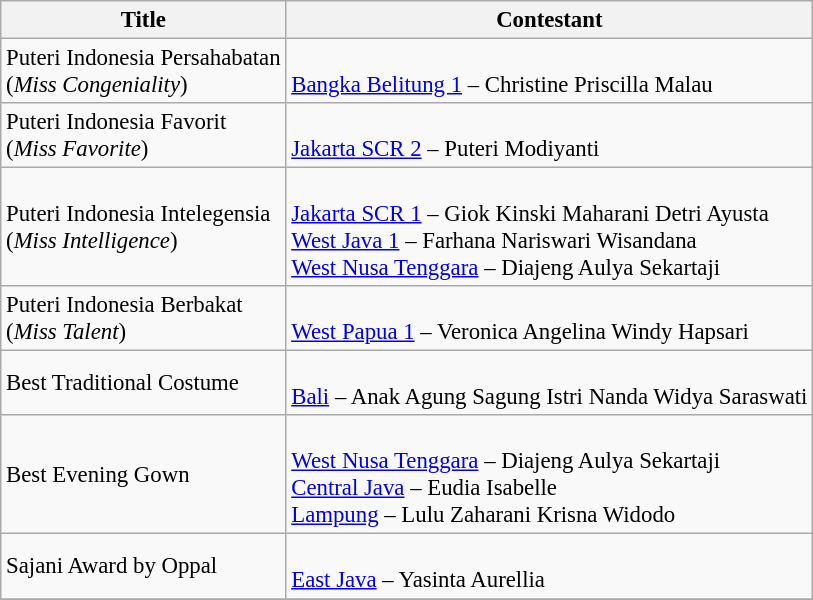<table class="wikitable" style="font-size:95%;">
<tr>
<th>Title</th>
<th>Contestant</th>
</tr>
<tr>
<td>Puteri Indonesia Persahabatan<br> (<em>Miss Congeniality</em>)</td>
<td><br><a href='#'>Bangka Belitung 1</a> – Christine Priscilla Malau</td>
</tr>
<tr>
<td>Puteri Indonesia Favorit<br> (<em>Miss Favorite</em>)</td>
<td><br><a href='#'>Jakarta SCR 2</a> – Puteri Modiyanti</td>
</tr>
<tr>
<td>Puteri Indonesia Intelegensia<br> (<em>Miss Intelligence</em>)</td>
<td><br> <a href='#'>Jakarta SCR 1</a> – Giok Kinski Maharani Detri Ayusta<br>
 <a href='#'>West Java 1</a> – Farhana Nariswari Wisandana<br>
 <a href='#'>West Nusa Tenggara</a> – Diajeng Aulya Sekartaji</td>
</tr>
<tr>
<td>Puteri Indonesia Berbakat <br> (<em>Miss Talent</em>)</td>
<td><br><a href='#'>West Papua 1</a> – Veronica Angelina Windy Hapsari</td>
</tr>
<tr>
<td>Best Traditional Costume</td>
<td><br><a href='#'>Bali</a> – Anak Agung Sagung Istri Nanda Widya Saraswati</td>
</tr>
<tr>
<td>Best Evening Gown</td>
<td><br> <a href='#'>West Nusa Tenggara</a> – Diajeng Aulya Sekartaji<br>
 <a href='#'>Central Java</a> – Eudia Isabelle<br>
 <a href='#'>Lampung</a> – Lulu Zaharani Krisna Widodo</td>
</tr>
<tr>
<td>Sajani Award by Oppal</td>
<td><br><a href='#'>East Java</a> – Yasinta Aurellia</td>
</tr>
<tr>
</tr>
</table>
